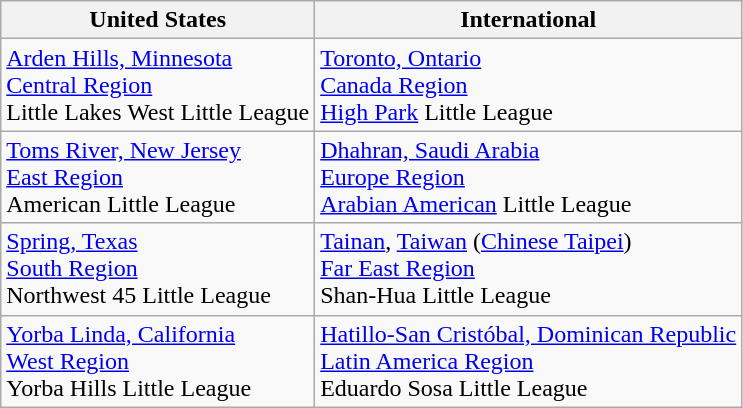<table class="wikitable">
<tr>
<th>United States</th>
<th>International</th>
</tr>
<tr>
<td> <a href='#'>Arden Hills, Minnesota</a><br><a href='#'>Central Region</a><br>Little Lakes West Little League</td>
<td> <a href='#'>Toronto, Ontario</a><br> <a href='#'>Canada Region</a><br><a href='#'>High Park</a> Little League</td>
</tr>
<tr>
<td> <a href='#'>Toms River, New Jersey</a><br><a href='#'>East Region</a><br>American Little League</td>
<td> <a href='#'>Dhahran, Saudi Arabia</a><br><a href='#'>Europe Region</a><br><a href='#'>Arabian American</a> Little League</td>
</tr>
<tr>
<td> <a href='#'>Spring, Texas</a><br><a href='#'>South Region</a><br>Northwest 45 Little League</td>
<td> <a href='#'>Tainan</a>, <a href='#'>Taiwan</a> (<a href='#'>Chinese Taipei</a>)<br><a href='#'>Far East Region</a><br>Shan-Hua Little League</td>
</tr>
<tr>
<td> <a href='#'>Yorba Linda, California</a><br><a href='#'>West Region</a><br>Yorba Hills Little League</td>
<td> <a href='#'>Hatillo-San Cristóbal, Dominican Republic</a><br><a href='#'>Latin America Region</a><br>Eduardo Sosa Little League</td>
</tr>
</table>
